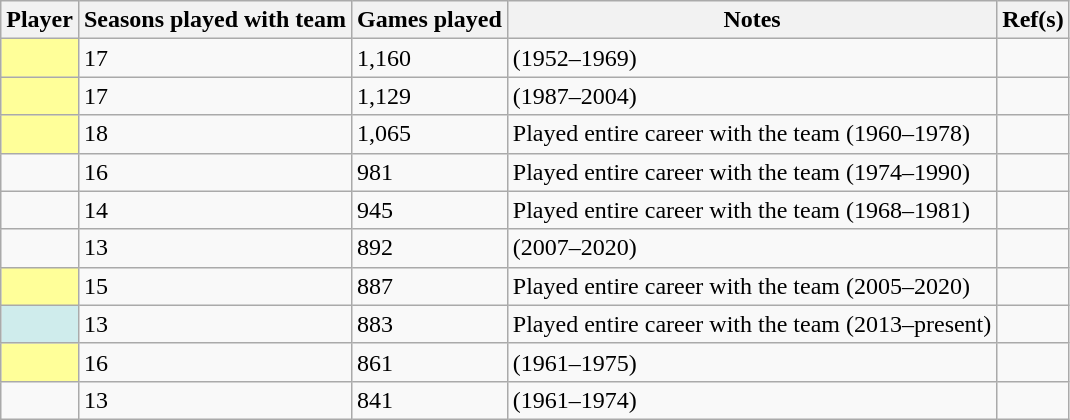<table class="wikitable sortable plainrowheaders">
<tr>
<th scope="col">Player</th>
<th scope="col">Seasons played with team</th>
<th scope="col">Games played</th>
<th scope="col">Notes</th>
<th scope="col" class="unsortable">Ref(s)</th>
</tr>
<tr>
<td style="background:#FFFF99"></td>
<td>17</td>
<td>1,160</td>
<td>(1952–1969)</td>
<td></td>
</tr>
<tr>
<td style="background:#FFFF99"></td>
<td>17</td>
<td>1,129</td>
<td>(1987–2004)</td>
<td></td>
</tr>
<tr>
<td style="background:#FFFF99"></td>
<td>18</td>
<td>1,065</td>
<td>Played entire career with the team (1960–1978)</td>
<td></td>
</tr>
<tr>
<td></td>
<td>16</td>
<td>981</td>
<td>Played entire career with the team (1974–1990)</td>
<td></td>
</tr>
<tr>
<td></td>
<td>14</td>
<td>945</td>
<td>Played entire career with the team (1968–1981)</td>
<td></td>
</tr>
<tr>
<td></td>
<td>13</td>
<td>892</td>
<td>(2007–2020)</td>
<td></td>
</tr>
<tr>
<td style="background:#FFFF99"></td>
<td>15</td>
<td>887</td>
<td>Played entire career with the team (2005–2020)</td>
<td></td>
</tr>
<tr>
<td style="background:#CFECEC"></td>
<td>13</td>
<td>883</td>
<td>Played entire career with the team (2013–present)</td>
<td></td>
</tr>
<tr>
<td style="background:#FFFF99"></td>
<td>16</td>
<td>861</td>
<td>(1961–1975)</td>
<td></td>
</tr>
<tr>
<td></td>
<td>13</td>
<td>841</td>
<td>(1961–1974)</td>
<td></td>
</tr>
</table>
